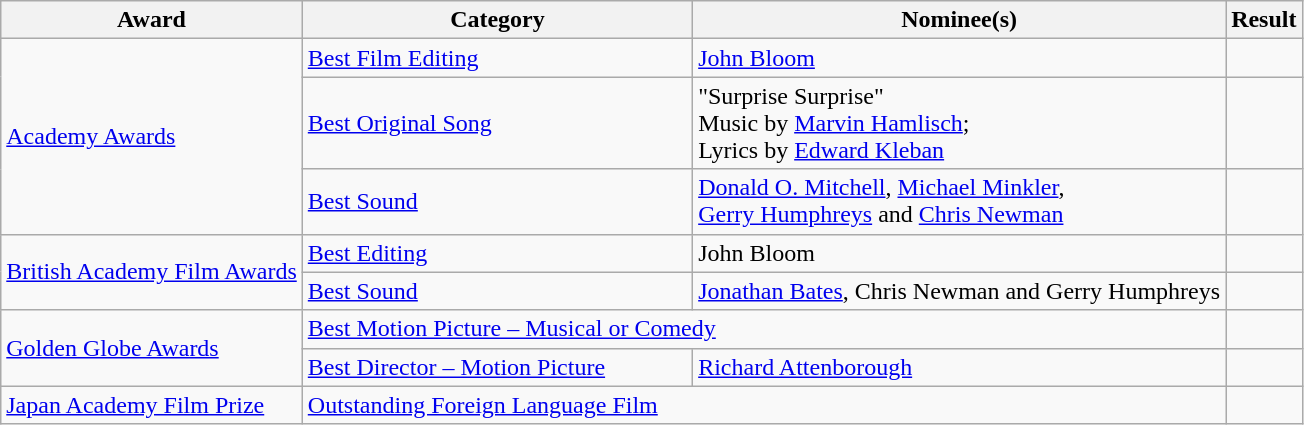<table class="wikitable plainrowheaders">
<tr>
<th>Award</th>
<th scope="col" style="width:30%;">Category</th>
<th>Nominee(s)</th>
<th>Result</th>
</tr>
<tr>
<td rowspan="3"><a href='#'>Academy Awards</a></td>
<td><a href='#'>Best Film Editing</a></td>
<td><a href='#'>John Bloom</a></td>
<td></td>
</tr>
<tr>
<td><a href='#'>Best Original Song</a></td>
<td>"Surprise Surprise" <br> Music by <a href='#'>Marvin Hamlisch</a>; <br> Lyrics by <a href='#'>Edward Kleban</a></td>
<td></td>
</tr>
<tr>
<td><a href='#'>Best Sound</a></td>
<td><a href='#'>Donald O. Mitchell</a>, <a href='#'>Michael Minkler</a>, <br> <a href='#'>Gerry Humphreys</a> and <a href='#'>Chris Newman</a></td>
<td></td>
</tr>
<tr>
<td rowspan="2"><a href='#'>British Academy Film Awards</a></td>
<td><a href='#'>Best Editing</a></td>
<td>John Bloom</td>
<td></td>
</tr>
<tr>
<td><a href='#'>Best Sound</a></td>
<td><a href='#'>Jonathan Bates</a>, Chris Newman and Gerry Humphreys</td>
<td></td>
</tr>
<tr>
<td rowspan="2"><a href='#'>Golden Globe Awards</a></td>
<td colspan="2"><a href='#'>Best Motion Picture – Musical or Comedy</a></td>
<td></td>
</tr>
<tr>
<td><a href='#'>Best Director – Motion Picture</a></td>
<td><a href='#'>Richard Attenborough</a></td>
<td></td>
</tr>
<tr>
<td><a href='#'>Japan Academy Film Prize</a></td>
<td colspan="2"><a href='#'>Outstanding Foreign Language Film</a></td>
<td></td>
</tr>
</table>
